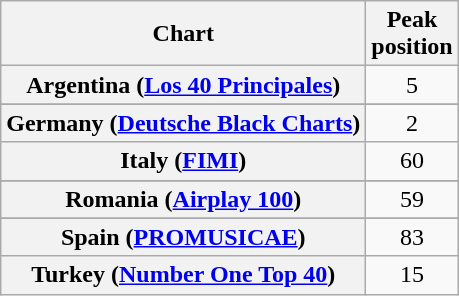<table class="wikitable sortable plainrowheaders" style="text-align:center">
<tr>
<th scope="col">Chart</th>
<th scope="col">Peak<br>position</th>
</tr>
<tr>
<th scope="row">Argentina (<a href='#'>Los 40 Principales</a>)</th>
<td>5</td>
</tr>
<tr>
</tr>
<tr>
<th scope="row">Germany (<a href='#'>Deutsche Black Charts</a>)</th>
<td>2</td>
</tr>
<tr>
<th scope="row">Italy (<a href='#'>FIMI</a>)</th>
<td>60</td>
</tr>
<tr>
</tr>
<tr>
</tr>
<tr>
<th scope="row">Romania (<a href='#'>Airplay 100</a>)</th>
<td>59</td>
</tr>
<tr>
</tr>
<tr>
<th scope="row">Spain (<a href='#'>PROMUSICAE</a>)</th>
<td>83</td>
</tr>
<tr>
<th scope="row">Turkey (<a href='#'>Number One Top 40</a>)</th>
<td>15</td>
</tr>
</table>
